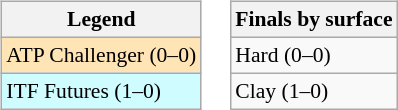<table>
<tr valign=top>
<td><br><table class=wikitable style=font-size:90%>
<tr>
<th>Legend</th>
</tr>
<tr bgcolor=moccasin>
<td>ATP Challenger (0–0)</td>
</tr>
<tr bgcolor=cffcff>
<td>ITF Futures (1–0)</td>
</tr>
</table>
</td>
<td><br><table class=wikitable style=font-size:90%>
<tr>
<th>Finals by surface</th>
</tr>
<tr>
<td>Hard (0–0)</td>
</tr>
<tr>
<td>Clay (1–0)</td>
</tr>
</table>
</td>
</tr>
</table>
